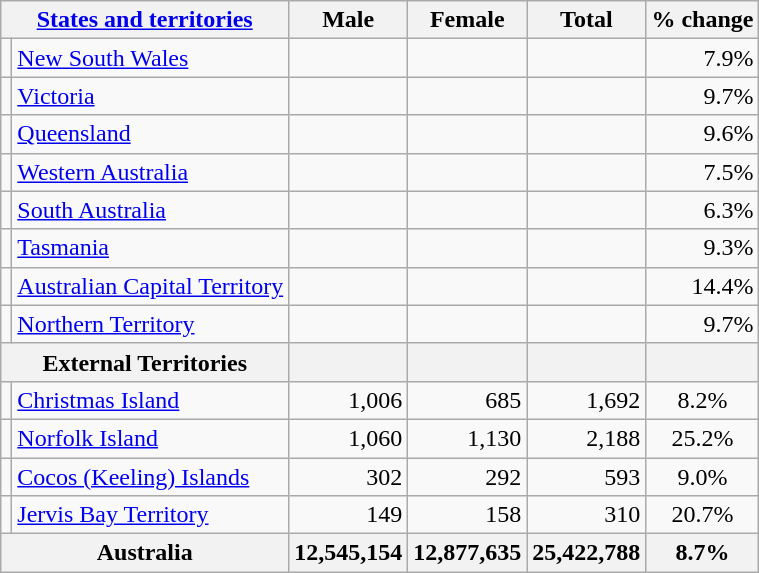<table class="wikitable" style="text-align:left">
<tr>
<th colspan="2"><a href='#'>States and territories</a></th>
<th>Male</th>
<th>Female</th>
<th>Total</th>
<th>% change</th>
</tr>
<tr>
<td style="text-align:center;"></td>
<td><a href='#'>New South Wales</a></td>
<td align=right></td>
<td align=right></td>
<td align=right></td>
<td align=right> 7.9%</td>
</tr>
<tr>
<td style="text-align:center;"></td>
<td><a href='#'>Victoria</a></td>
<td align=right></td>
<td align=right></td>
<td align=right></td>
<td align=right> 9.7%</td>
</tr>
<tr>
<td style="text-align:center;"></td>
<td><a href='#'>Queensland</a></td>
<td align=right></td>
<td align=right></td>
<td align=right></td>
<td align=right> 9.6%</td>
</tr>
<tr>
<td style="text-align:center;"></td>
<td><a href='#'>Western Australia</a></td>
<td align=right></td>
<td align=right></td>
<td align=right></td>
<td align=right> 7.5%</td>
</tr>
<tr>
<td style="text-align:center;"></td>
<td><a href='#'>South Australia</a></td>
<td align=right></td>
<td align=right></td>
<td align=right></td>
<td align=right> 6.3%</td>
</tr>
<tr>
<td style="text-align:center;"></td>
<td><a href='#'>Tasmania</a></td>
<td align=right></td>
<td align=right></td>
<td align=right></td>
<td align=right> 9.3%</td>
</tr>
<tr>
<td style="text-align:center;"></td>
<td><a href='#'>Australian Capital Territory</a></td>
<td align=right></td>
<td align=right></td>
<td align=right></td>
<td align=right> 14.4%</td>
</tr>
<tr>
<td style="text-align:center;"></td>
<td><a href='#'>Northern Territory</a></td>
<td align=right></td>
<td align=right></td>
<td align=right></td>
<td align=right> 9.7%</td>
</tr>
<tr>
<th colspan="2" style="text-align:center;">External Territories</th>
<th></th>
<th></th>
<th></th>
<th></th>
</tr>
<tr>
<td style="text-align:center;"></td>
<td><a href='#'>Christmas Island</a></td>
<td align=right>1,006</td>
<td align="right">685</td>
<td align="right">1,692</td>
<td align=center> 8.2%</td>
</tr>
<tr>
<td style="text-align:center;"></td>
<td><a href='#'>Norfolk Island</a></td>
<td align=right>1,060</td>
<td align="right">1,130</td>
<td align="right">2,188</td>
<td align=center> 25.2%</td>
</tr>
<tr>
<td style="text-align:center;"></td>
<td><a href='#'>Cocos (Keeling) Islands</a></td>
<td align=right>302</td>
<td align="right">292</td>
<td align="right">593</td>
<td align="center"> 9.0%</td>
</tr>
<tr>
<td style="text-align:center;"></td>
<td><a href='#'>Jervis Bay Territory</a></td>
<td align=right>149</td>
<td align="right">158</td>
<td align="right">310</td>
<td align=center> 20.7%</td>
</tr>
<tr>
<th colspan="2">Australia</th>
<th>12,545,154</th>
<th>12,877,635</th>
<th>25,422,788</th>
<th> 8.7%</th>
</tr>
</table>
